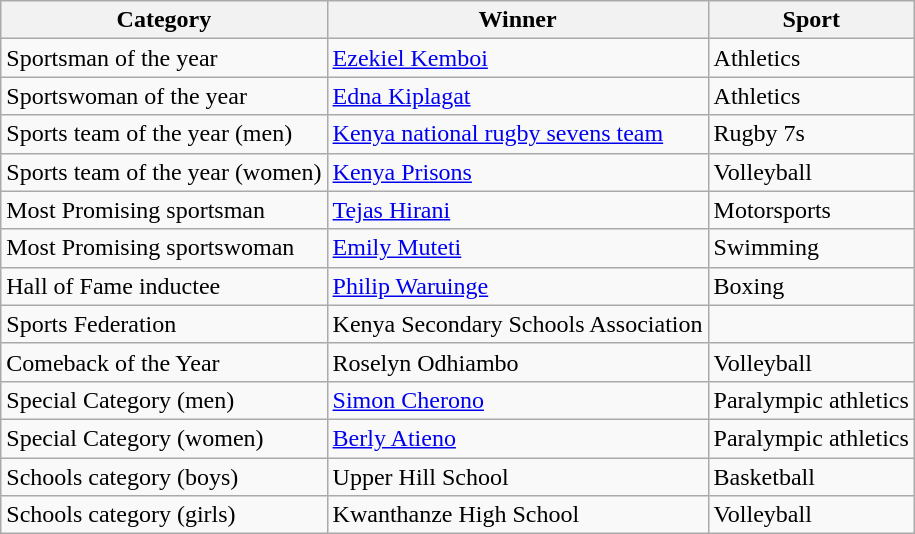<table class="wikitable">
<tr>
<th>Category</th>
<th>Winner</th>
<th>Sport</th>
</tr>
<tr>
<td>Sportsman of the year</td>
<td><a href='#'>Ezekiel Kemboi</a></td>
<td>Athletics</td>
</tr>
<tr>
<td>Sportswoman of the year</td>
<td><a href='#'>Edna Kiplagat</a></td>
<td>Athletics</td>
</tr>
<tr>
<td>Sports team of the year (men)</td>
<td><a href='#'>Kenya national rugby sevens team</a></td>
<td>Rugby 7s</td>
</tr>
<tr>
<td>Sports team of the year (women)</td>
<td><a href='#'>Kenya Prisons</a></td>
<td>Volleyball</td>
</tr>
<tr>
<td>Most Promising sportsman</td>
<td><a href='#'>Tejas Hirani</a></td>
<td>Motorsports</td>
</tr>
<tr>
<td>Most Promising sportswoman</td>
<td><a href='#'>Emily Muteti</a></td>
<td>Swimming</td>
</tr>
<tr>
<td>Hall of Fame inductee</td>
<td><a href='#'>Philip Waruinge</a></td>
<td>Boxing</td>
</tr>
<tr>
<td>Sports Federation</td>
<td>Kenya Secondary Schools Association</td>
<td></td>
</tr>
<tr>
<td>Comeback of the Year</td>
<td>Roselyn Odhiambo</td>
<td>Volleyball</td>
</tr>
<tr>
<td>Special Category (men)</td>
<td><a href='#'>Simon Cherono</a></td>
<td>Paralympic athletics</td>
</tr>
<tr>
<td>Special Category (women)</td>
<td><a href='#'>Berly Atieno</a></td>
<td>Paralympic athletics</td>
</tr>
<tr>
<td>Schools category (boys)</td>
<td>Upper Hill School</td>
<td>Basketball</td>
</tr>
<tr>
<td>Schools category (girls)</td>
<td>Kwanthanze High School</td>
<td>Volleyball</td>
</tr>
</table>
